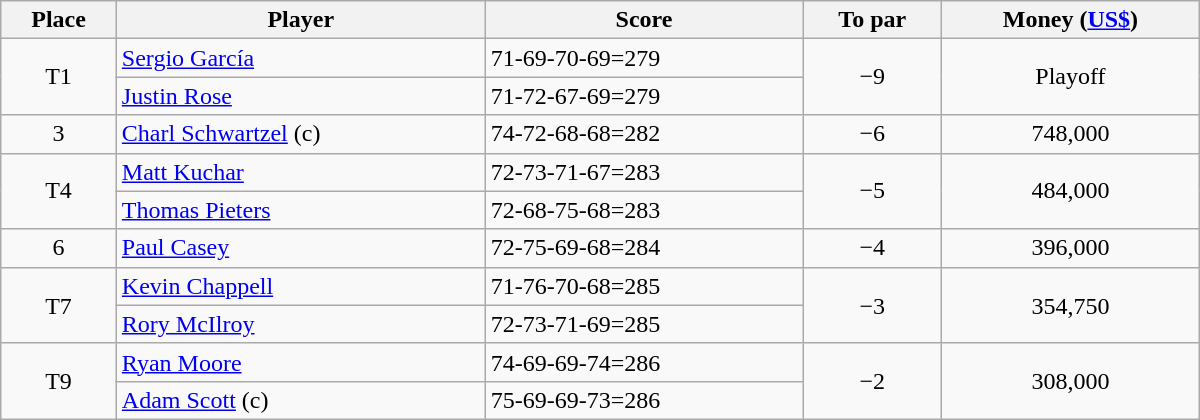<table class="wikitable" style="width:50em;margin-bottom:0;">
<tr>
<th>Place</th>
<th>Player</th>
<th>Score</th>
<th>To par</th>
<th>Money (<a href='#'>US$</a>)</th>
</tr>
<tr>
<td rowspan=2 align=center>T1</td>
<td> <a href='#'>Sergio García</a></td>
<td>71-69-70-69=279</td>
<td rowspan=2 align=center>−9</td>
<td rowspan=2 align=center>Playoff</td>
</tr>
<tr>
<td> <a href='#'>Justin Rose</a></td>
<td>71-72-67-69=279</td>
</tr>
<tr>
<td align=center>3</td>
<td> <a href='#'>Charl Schwartzel</a> (c)</td>
<td>74-72-68-68=282</td>
<td align=center>−6</td>
<td align=center>748,000</td>
</tr>
<tr>
<td rowspan=2 align=center>T4</td>
<td> <a href='#'>Matt Kuchar</a></td>
<td>72-73-71-67=283</td>
<td rowspan=2 align=center>−5</td>
<td rowspan=2 align=center>484,000</td>
</tr>
<tr>
<td> <a href='#'>Thomas Pieters</a></td>
<td>72-68-75-68=283</td>
</tr>
<tr>
<td align=center>6</td>
<td> <a href='#'>Paul Casey</a></td>
<td>72-75-69-68=284</td>
<td align=center>−4</td>
<td align=center>396,000</td>
</tr>
<tr>
<td rowspan=2 align=center>T7</td>
<td> <a href='#'>Kevin Chappell</a></td>
<td>71-76-70-68=285</td>
<td rowspan=2 align=center>−3</td>
<td rowspan=2 align=center>354,750</td>
</tr>
<tr>
<td> <a href='#'>Rory McIlroy</a></td>
<td>72-73-71-69=285</td>
</tr>
<tr>
<td rowspan=2 align=center>T9</td>
<td> <a href='#'>Ryan Moore</a></td>
<td>74-69-69-74=286</td>
<td rowspan=2 align=center>−2</td>
<td rowspan=2 align=center>308,000</td>
</tr>
<tr>
<td> <a href='#'>Adam Scott</a> (c)</td>
<td>75-69-69-73=286</td>
</tr>
</table>
